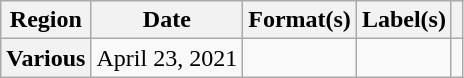<table class="wikitable plainrowheaders">
<tr>
<th scope="col">Region</th>
<th scope="col">Date</th>
<th scope="col">Format(s)</th>
<th scope="col">Label(s)</th>
<th scope="col"></th>
</tr>
<tr>
<th scope="row">Various</th>
<td>April 23, 2021</td>
<td></td>
<td></td>
<td align="center"></td>
</tr>
</table>
